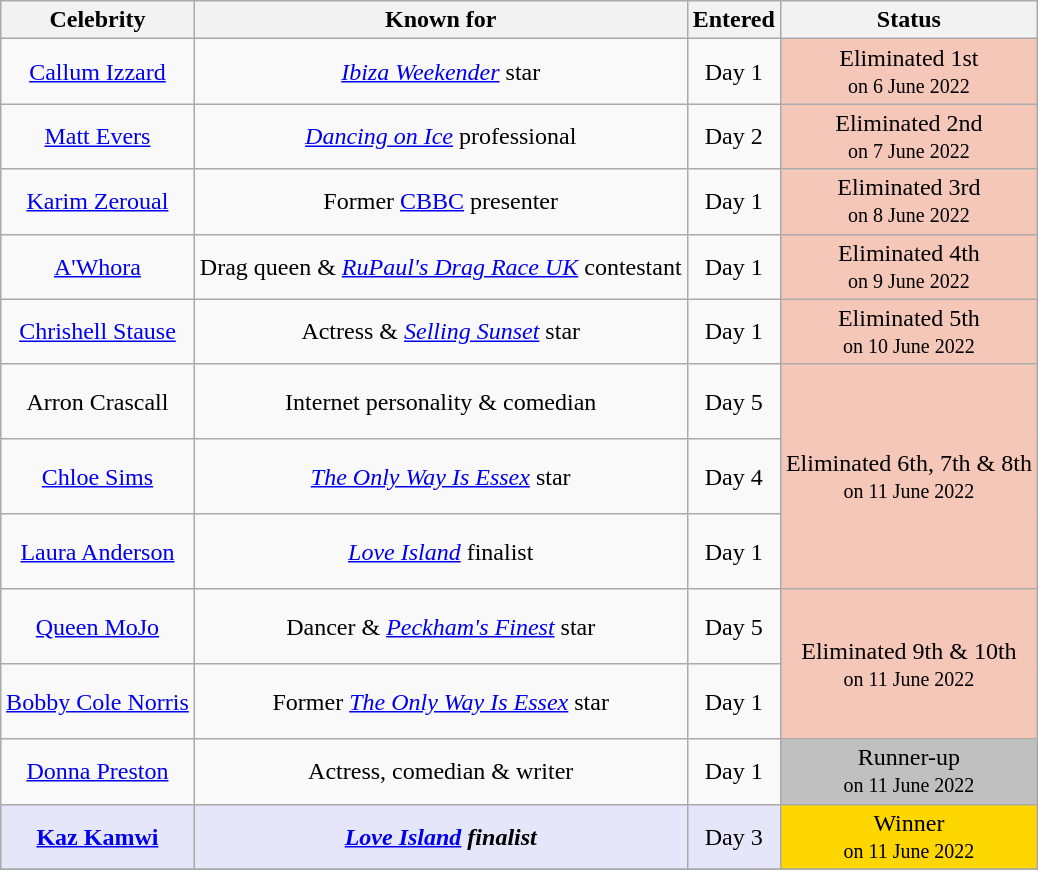<table class="wikitable" style="margin: auto; text-align: center">
<tr>
<th>Celebrity</th>
<th>Known for</th>
<th>Entered</th>
<th>Status</th>
</tr>
<tr>
<td><a href='#'>Callum Izzard</a></td>
<td><em><a href='#'>Ibiza Weekender</a></em> star</td>
<td>Day 1</td>
<td style="background:#f4c7b8">Eliminated 1st<br><small>on 6 June 2022</small></td>
</tr>
<tr>
<td><a href='#'>Matt Evers</a></td>
<td><em><a href='#'>Dancing on Ice</a></em> professional</td>
<td>Day 2</td>
<td style="background:#f4c7b8">Eliminated 2nd<br><small>on 7 June 2022</small></td>
</tr>
<tr>
<td><a href='#'>Karim Zeroual</a></td>
<td>Former <a href='#'>CBBC</a> presenter</td>
<td>Day 1</td>
<td style="background:#f4c7b8">Eliminated 3rd<br><small>on 8 June 2022</small></td>
</tr>
<tr>
<td><a href='#'>A'Whora</a></td>
<td>Drag queen & <em><a href='#'>RuPaul's Drag Race UK</a></em> contestant</td>
<td>Day 1</td>
<td style="background:#f4c7b8">Eliminated 4th<br><small>on 9 June 2022</small></td>
</tr>
<tr>
<td><a href='#'>Chrishell Stause</a></td>
<td>Actress & <em><a href='#'>Selling Sunset</a></em> star</td>
<td>Day 1</td>
<td style="background:#f4c7b8">Eliminated 5th<br><small>on 10 June 2022</small></td>
</tr>
<tr style="height:50px">
<td>Arron Crascall</td>
<td>Internet personality & comedian</td>
<td>Day 5</td>
<td rowspan="3" style="background:#f4c7b8">Eliminated 6th, 7th & 8th<br><small>on 11 June 2022</small></td>
</tr>
<tr style="height:50px">
<td><a href='#'>Chloe Sims</a></td>
<td><em><a href='#'>The Only Way Is Essex</a></em> star</td>
<td>Day 4</td>
</tr>
<tr style="height:50px">
<td><a href='#'>Laura Anderson</a></td>
<td><em><a href='#'>Love Island</a></em> finalist</td>
<td>Day 1</td>
</tr>
<tr style="height:50px">
<td><a href='#'>Queen MoJo</a></td>
<td>Dancer & <em><a href='#'>Peckham's Finest</a></em> star</td>
<td>Day 5</td>
<td rowspan="2" style="background:#f4c7b8">Eliminated 9th & 10th<br><small>on 11 June 2022</small></td>
</tr>
<tr style="height:50px">
<td><a href='#'>Bobby Cole Norris</a></td>
<td>Former <em><a href='#'>The Only Way Is Essex</a></em> star</td>
<td>Day 1</td>
</tr>
<tr>
<td><a href='#'>Donna Preston</a></td>
<td>Actress, comedian & writer</td>
<td>Day 1</td>
<td style="background:silver">Runner-up<br><small>on 11 June 2022</small></td>
</tr>
<tr>
<td style="background:lavender"><strong><a href='#'>Kaz Kamwi</a></strong></td>
<td style="background:lavender"><strong><em><a href='#'>Love Island</a><em> finalist<strong></td>
<td style="background:lavender"></strong>Day 3<strong></td>
<td style="background:gold"></strong>Winner<br><small>on 11 June 2022</small><strong></td>
</tr>
<tr>
</tr>
</table>
